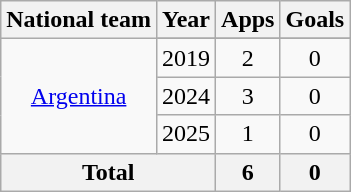<table class="wikitable" style="text-align:center">
<tr>
<th>National team</th>
<th>Year</th>
<th>Apps</th>
<th>Goals</th>
</tr>
<tr>
<td rowspan="4"><a href='#'>Argentina</a></td>
</tr>
<tr>
<td>2019</td>
<td>2</td>
<td>0</td>
</tr>
<tr>
<td>2024</td>
<td>3</td>
<td>0</td>
</tr>
<tr>
<td>2025</td>
<td>1</td>
<td>0</td>
</tr>
<tr>
<th colspan="2">Total</th>
<th>6</th>
<th>0</th>
</tr>
</table>
